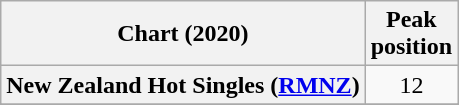<table class="wikitable sortable plainrowheaders" style="text-align:center;">
<tr>
<th>Chart (2020)</th>
<th>Peak<br>position</th>
</tr>
<tr>
<th scope="row">New Zealand Hot Singles (<a href='#'>RMNZ</a>)</th>
<td>12</td>
</tr>
<tr>
</tr>
<tr>
</tr>
</table>
